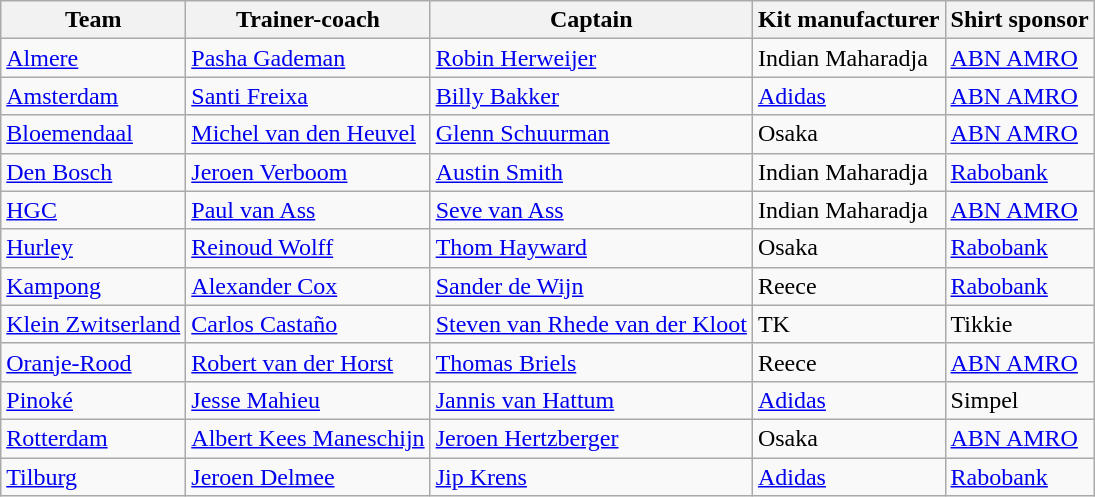<table class="wikitable sortable" style="text-align: left;">
<tr>
<th>Team</th>
<th>Trainer-coach</th>
<th>Captain</th>
<th>Kit manufacturer</th>
<th>Shirt sponsor</th>
</tr>
<tr>
<td><a href='#'>Almere</a></td>
<td> <a href='#'>Pasha Gademan</a></td>
<td> <a href='#'>Robin Herweijer</a></td>
<td>Indian Maharadja</td>
<td><a href='#'>ABN AMRO</a></td>
</tr>
<tr>
<td><a href='#'>Amsterdam</a></td>
<td> <a href='#'>Santi Freixa</a></td>
<td> <a href='#'>Billy Bakker</a></td>
<td><a href='#'>Adidas</a></td>
<td><a href='#'>ABN AMRO</a></td>
</tr>
<tr>
<td><a href='#'>Bloemendaal</a></td>
<td> <a href='#'>Michel van den Heuvel</a></td>
<td> <a href='#'>Glenn Schuurman</a></td>
<td>Osaka</td>
<td><a href='#'>ABN AMRO</a></td>
</tr>
<tr>
<td><a href='#'>Den Bosch</a></td>
<td> <a href='#'>Jeroen Verboom</a></td>
<td> <a href='#'>Austin Smith</a></td>
<td>Indian Maharadja</td>
<td><a href='#'>Rabobank</a></td>
</tr>
<tr>
<td><a href='#'>HGC</a></td>
<td> <a href='#'>Paul van Ass</a></td>
<td> <a href='#'>Seve van Ass</a></td>
<td>Indian Maharadja</td>
<td><a href='#'>ABN AMRO</a></td>
</tr>
<tr>
<td><a href='#'>Hurley</a></td>
<td> <a href='#'>Reinoud Wolff</a></td>
<td> <a href='#'>Thom Hayward</a></td>
<td>Osaka</td>
<td><a href='#'>Rabobank</a></td>
</tr>
<tr>
<td><a href='#'>Kampong</a></td>
<td> <a href='#'>Alexander Cox</a></td>
<td> <a href='#'>Sander de Wijn</a></td>
<td>Reece</td>
<td><a href='#'>Rabobank</a></td>
</tr>
<tr>
<td><a href='#'>Klein Zwitserland</a></td>
<td> <a href='#'>Carlos Castaño</a></td>
<td> <a href='#'>Steven van Rhede van der Kloot</a></td>
<td>TK</td>
<td>Tikkie</td>
</tr>
<tr>
<td><a href='#'>Oranje-Rood</a></td>
<td> <a href='#'>Robert van der Horst</a></td>
<td> <a href='#'>Thomas Briels</a></td>
<td>Reece</td>
<td><a href='#'>ABN AMRO</a></td>
</tr>
<tr>
<td><a href='#'>Pinoké</a></td>
<td> <a href='#'>Jesse Mahieu</a></td>
<td> <a href='#'>Jannis van Hattum</a></td>
<td><a href='#'>Adidas</a></td>
<td>Simpel</td>
</tr>
<tr>
<td><a href='#'>Rotterdam</a></td>
<td> <a href='#'>Albert Kees Maneschijn</a></td>
<td> <a href='#'>Jeroen Hertzberger</a></td>
<td>Osaka</td>
<td><a href='#'>ABN AMRO</a></td>
</tr>
<tr>
<td><a href='#'>Tilburg</a></td>
<td> <a href='#'>Jeroen Delmee</a></td>
<td> <a href='#'>Jip Krens</a></td>
<td><a href='#'>Adidas</a></td>
<td><a href='#'>Rabobank</a></td>
</tr>
</table>
